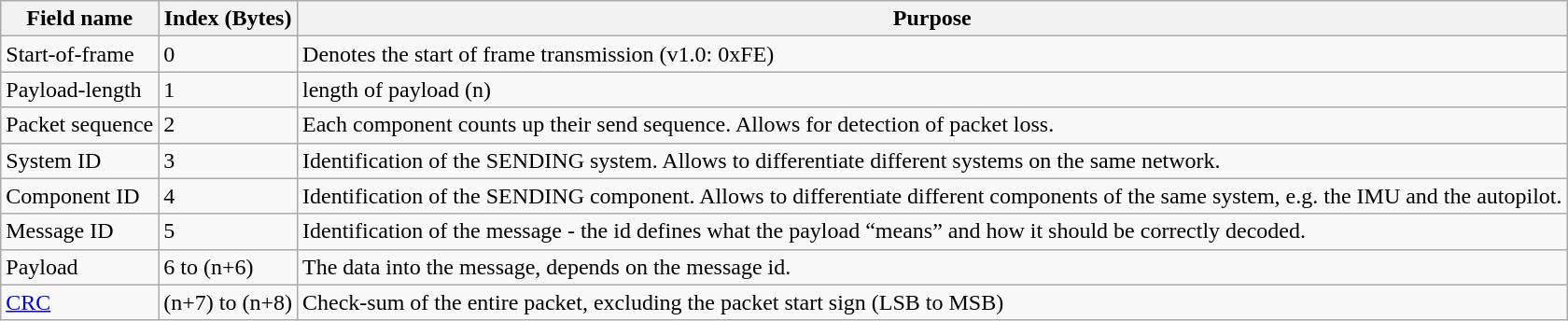<table class="wikitable">
<tr ">
<th>Field name</th>
<th>Index (Bytes)</th>
<th>Purpose</th>
</tr>
<tr>
<td>Start-of-frame</td>
<td>0</td>
<td>Denotes the start of frame transmission (v1.0: 0xFE)</td>
</tr>
<tr>
<td>Payload-length</td>
<td>1</td>
<td>length of payload (n)</td>
</tr>
<tr>
<td>Packet sequence</td>
<td>2</td>
<td>Each component counts up their send sequence. Allows for detection of packet loss.</td>
</tr>
<tr>
<td>System ID</td>
<td>3</td>
<td>Identification of the SENDING system. Allows to differentiate different systems on the same network.</td>
</tr>
<tr>
<td>Component ID</td>
<td>4</td>
<td>Identification of the SENDING component. Allows to differentiate different components of the same system, e.g. the IMU and the autopilot.</td>
</tr>
<tr>
<td>Message ID</td>
<td>5</td>
<td>Identification of the message - the id defines what the payload “means” and how it should be correctly decoded.</td>
</tr>
<tr>
<td>Payload</td>
<td>6 to (n+6)</td>
<td>The data into the message, depends on the message id.</td>
</tr>
<tr>
<td><a href='#'>CRC</a></td>
<td>(n+7) to (n+8)</td>
<td>Check-sum of the entire packet, excluding the packet start sign (LSB to MSB)</td>
</tr>
</table>
